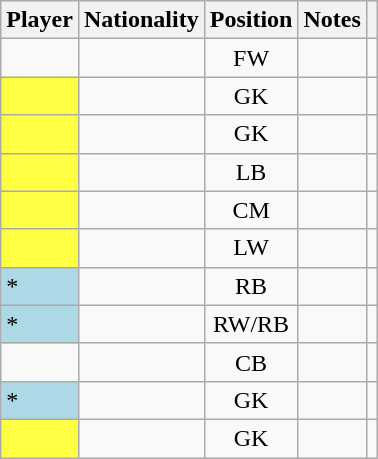<table class="wikitable" style="text-align:center">
<tr>
<th rowspan="1">Player</th>
<th rowspan="1">Nationality</th>
<th rowspan="1">Position</th>
<th>Notes</th>
<th rowspan="1"></th>
</tr>
<tr>
<td style="text-align:left;"></td>
<td style="text-align:left;"></td>
<td>FW</td>
<td></td>
<td></td>
</tr>
<tr>
<td style="text-align:left; background:#ff4;"> </td>
<td style="text-align:left;"></td>
<td>GK</td>
<td></td>
<td></td>
</tr>
<tr>
<td style="text-align:left; background:#ff4;"> </td>
<td style="text-align:left;"></td>
<td>GK</td>
<td></td>
<td></td>
</tr>
<tr>
<td style="text-align:left; background:#ff4;"> </td>
<td style="text-align:left;"></td>
<td>LB</td>
<td></td>
<td></td>
</tr>
<tr>
<td style="text-align:left; background:#ff4;"> </td>
<td style="text-align:left;"></td>
<td>CM</td>
<td></td>
<td></td>
</tr>
<tr>
<td style="text-align:left; background:#ff4;"> </td>
<td style="text-align:left;"></td>
<td>LW</td>
<td></td>
<td></td>
</tr>
<tr>
<td style="text-align:left; background:lightblue;"> *</td>
<td style="text-align:left;"></td>
<td>RB</td>
<td></td>
<td></td>
</tr>
<tr>
<td style="text-align:left; background:lightblue;"> *</td>
<td style="text-align:left;"></td>
<td>RW/RB</td>
<td></td>
<td></td>
</tr>
<tr>
<td style="text-align:left;"></td>
<td style="text-align:left;"></td>
<td>CB</td>
<td></td>
<td></td>
</tr>
<tr>
<td style="text-align:left; background:lightblue;"> *</td>
<td style="text-align:left;"></td>
<td>GK</td>
<td></td>
<td></td>
</tr>
<tr>
<td style="text-align:left; background:#ff4;"> </td>
<td style="text-align:left;"></td>
<td>GK</td>
<td></td>
<td></td>
</tr>
</table>
